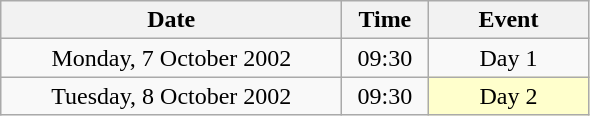<table class = "wikitable" style="text-align:center;">
<tr>
<th width=220>Date</th>
<th width=50>Time</th>
<th width=100>Event</th>
</tr>
<tr>
<td>Monday, 7 October 2002</td>
<td>09:30</td>
<td>Day 1</td>
</tr>
<tr>
<td>Tuesday, 8 October 2002</td>
<td>09:30</td>
<td bgcolor=ffffcc>Day 2</td>
</tr>
</table>
